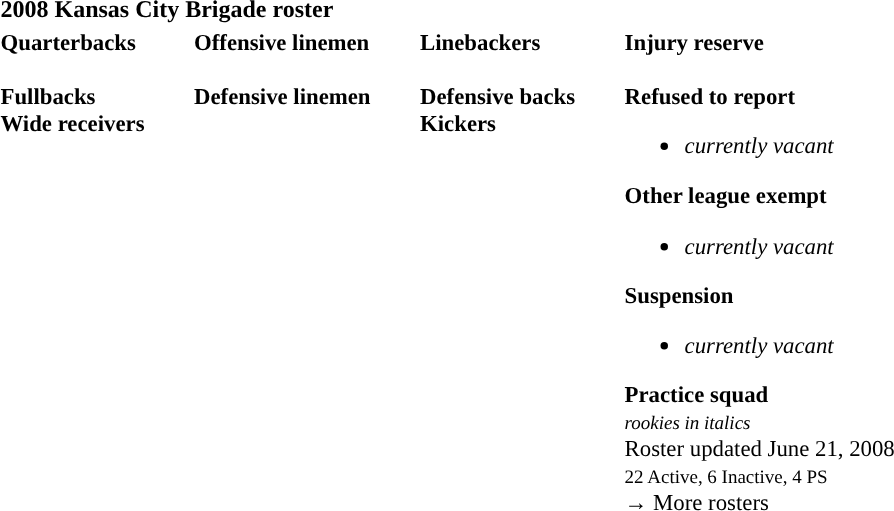<table class="toccolours" style="text-align: left;">
<tr>
<th colspan="7"><strong>2008 Kansas City Brigade roster</strong></th>
</tr>
<tr>
<td style="font-size: 95%;" valign="top"><strong>Quarterbacks</strong><br>
<br><strong>Fullbacks</strong>
<br><strong>Wide receivers</strong>




</td>
<td style="width: 25px;"></td>
<td style="font-size: 95%;" valign="top"><strong>Offensive linemen</strong><br>


<br><strong>Defensive linemen</strong>



</td>
<td style="width: 25px;"></td>
<td style="font-size: 95%;" valign="top"><strong>Linebackers</strong><br>
<br><strong>Defensive backs</strong>


<br><strong>Kickers</strong>
</td>
<td style="width: 25px;"></td>
<td style="font-size: 95%;" valign="top"><strong>Injury reserve</strong><br>




<br><strong>Refused to report</strong><ul><li><em>currently vacant</em></li></ul><strong>Other league exempt</strong><ul><li><em>currently vacant</em></li></ul><strong>Suspension</strong><ul><li><em>currently vacant</em></li></ul><strong>Practice squad</strong>



<br><small><em>rookies in italics</em></small><br>
Roster updated June 21, 2008<br>
<small>22 Active, 6 Inactive, 4 PS</small><br>→ More rosters</td>
</tr>
<tr>
</tr>
</table>
